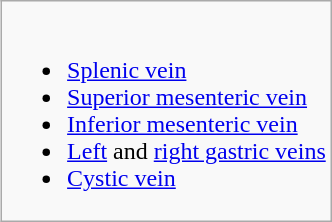<table class="wikitable" style="float:right; border-collapse:collapse" border="1" cellpadding="3">
<tr>
<td><br><ul><li><a href='#'>Splenic vein</a></li><li><a href='#'>Superior mesenteric vein</a></li><li><a href='#'>Inferior mesenteric vein</a></li><li><a href='#'>Left</a> and <a href='#'>right gastric veins</a></li><li><a href='#'>Cystic vein</a></li></ul></td>
</tr>
</table>
